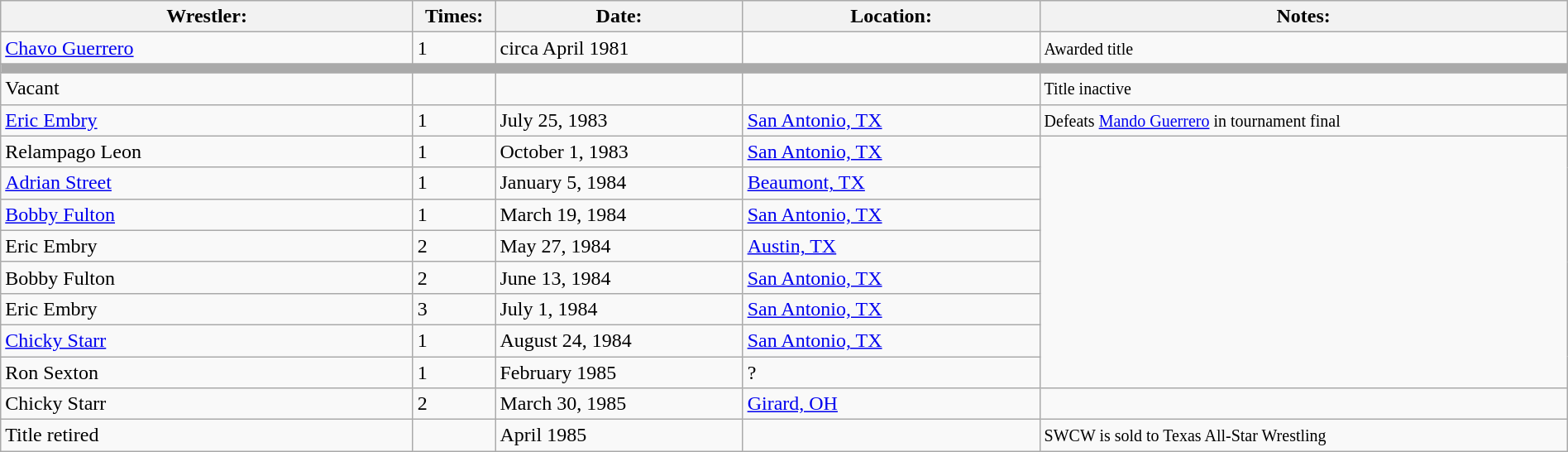<table class="wikitable" width=100%>
<tr>
<th width=25%>Wrestler:</th>
<th width=5%>Times:</th>
<th width=15%>Date:</th>
<th width=18%>Location:</th>
<th width=32%>Notes:</th>
</tr>
<tr>
<td><a href='#'>Chavo Guerrero</a></td>
<td>1</td>
<td>circa April 1981</td>
<td></td>
<td><small>Awarded title</small></td>
</tr>
<tr>
<td colspan=5 style="background: #aaaaaa;"></td>
</tr>
<tr>
<td>Vacant</td>
<td></td>
<td></td>
<td></td>
<td><small>Title inactive</small></td>
</tr>
<tr>
<td><a href='#'>Eric Embry</a></td>
<td>1</td>
<td>July 25, 1983</td>
<td><a href='#'>San Antonio, TX</a></td>
<td><small>Defeats <a href='#'>Mando Guerrero</a> in tournament final</small></td>
</tr>
<tr>
<td>Relampago Leon</td>
<td>1</td>
<td>October 1, 1983</td>
<td><a href='#'>San Antonio, TX</a></td>
</tr>
<tr>
<td><a href='#'>Adrian Street</a></td>
<td>1</td>
<td>January 5, 1984</td>
<td><a href='#'>Beaumont, TX</a></td>
</tr>
<tr>
<td><a href='#'>Bobby Fulton</a></td>
<td>1</td>
<td>March 19, 1984</td>
<td><a href='#'>San Antonio, TX</a></td>
</tr>
<tr>
<td>Eric Embry</td>
<td>2</td>
<td>May 27, 1984</td>
<td><a href='#'>Austin, TX</a></td>
</tr>
<tr>
<td>Bobby Fulton</td>
<td>2</td>
<td>June 13, 1984</td>
<td><a href='#'>San Antonio, TX</a></td>
</tr>
<tr>
<td>Eric Embry</td>
<td>3</td>
<td>July 1, 1984</td>
<td><a href='#'>San Antonio, TX</a></td>
</tr>
<tr>
<td><a href='#'>Chicky Starr</a></td>
<td>1</td>
<td>August 24, 1984</td>
<td><a href='#'>San Antonio, TX</a></td>
</tr>
<tr>
<td>Ron Sexton</td>
<td>1</td>
<td>February 1985</td>
<td>?</td>
</tr>
<tr>
<td>Chicky Starr</td>
<td>2</td>
<td>March 30, 1985</td>
<td><a href='#'>Girard, OH</a></td>
<td></td>
</tr>
<tr>
<td>Title retired</td>
<td></td>
<td>April 1985</td>
<td></td>
<td><small>SWCW is sold to Texas All-Star Wrestling</small></td>
</tr>
</table>
